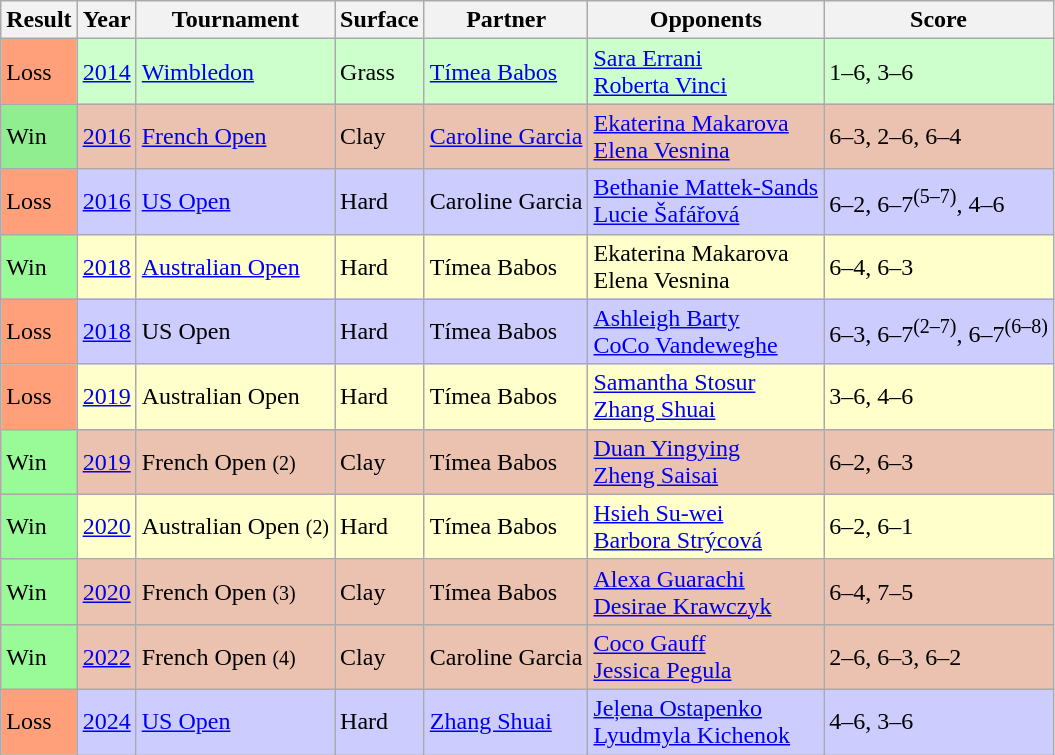<table class="sortable wikitable">
<tr>
<th>Result</th>
<th>Year</th>
<th>Tournament</th>
<th>Surface</th>
<th>Partner</th>
<th>Opponents</th>
<th class="unsortable">Score</th>
</tr>
<tr style="background:#cfc;">
<td style="background:#ffa07a;">Loss</td>
<td><a href='#'>2014</a></td>
<td><a href='#'>Wimbledon</a></td>
<td>Grass</td>
<td> <a href='#'>Tímea Babos</a></td>
<td> <a href='#'>Sara Errani</a><br> <a href='#'>Roberta Vinci</a></td>
<td>1–6, 3–6</td>
</tr>
<tr bgcolor=#EBC2AF>
<td bgcolor=lightgreen>Win</td>
<td><a href='#'>2016</a></td>
<td><a href='#'>French Open</a></td>
<td>Clay</td>
<td> <a href='#'>Caroline Garcia</a></td>
<td> <a href='#'>Ekaterina Makarova</a><br> <a href='#'>Elena Vesnina</a></td>
<td>6–3, 2–6, 6–4</td>
</tr>
<tr bgcolor=#CCCCFF>
<td bgcolor=#FFA07A>Loss</td>
<td><a href='#'>2016</a></td>
<td><a href='#'>US Open</a></td>
<td>Hard</td>
<td> Caroline Garcia</td>
<td> <a href='#'>Bethanie Mattek-Sands</a><br> <a href='#'>Lucie Šafářová</a></td>
<td>6–2, 6–7<sup>(5–7)</sup>, 4–6</td>
</tr>
<tr style="background:#FFFFCC;">
<td bgcolor=98FB98>Win</td>
<td><a href='#'>2018</a></td>
<td><a href='#'>Australian Open</a></td>
<td>Hard</td>
<td> Tímea Babos</td>
<td> Ekaterina Makarova<br> Elena Vesnina</td>
<td>6–4, 6–3</td>
</tr>
<tr bgcolor=#CCCCFF>
<td bgcolor=#FFA07A>Loss</td>
<td><a href='#'>2018</a></td>
<td>US Open</td>
<td>Hard</td>
<td> Tímea Babos</td>
<td> <a href='#'>Ashleigh Barty</a><br> <a href='#'>CoCo Vandeweghe</a></td>
<td>6–3, 6–7<sup>(2–7)</sup>, 6–7<sup>(6–8)</sup></td>
</tr>
<tr style="background:#FFFFCC;">
<td bgcolor=FFA07A>Loss</td>
<td><a href='#'>2019</a></td>
<td>Australian Open</td>
<td>Hard</td>
<td> Tímea Babos</td>
<td> <a href='#'>Samantha Stosur</a><br> <a href='#'>Zhang Shuai</a></td>
<td>3–6, 4–6</td>
</tr>
<tr style="background:#EBC2AF;">
<td bgcolor=98FB98>Win</td>
<td><a href='#'>2019</a></td>
<td>French Open <small>(2)</small></td>
<td>Clay</td>
<td> Tímea Babos</td>
<td> <a href='#'>Duan Yingying</a><br> <a href='#'>Zheng Saisai</a></td>
<td>6–2, 6–3</td>
</tr>
<tr style="background:#FFFFCC;">
<td bgcolor=98FB98>Win</td>
<td><a href='#'>2020</a></td>
<td>Australian Open <small>(2)</small></td>
<td>Hard</td>
<td> Tímea Babos</td>
<td> <a href='#'>Hsieh Su-wei</a><br> <a href='#'>Barbora Strýcová</a></td>
<td>6–2, 6–1</td>
</tr>
<tr style="background:#ebc2af;">
<td bgcolor=98FB98>Win</td>
<td><a href='#'>2020</a></td>
<td>French Open <small>(3)</small></td>
<td>Clay</td>
<td> Tímea Babos</td>
<td> <a href='#'>Alexa Guarachi</a><br> <a href='#'>Desirae Krawczyk</a></td>
<td>6–4, 7–5</td>
</tr>
<tr style="background:#ebc2af;">
<td bgcolor=98FB98>Win</td>
<td><a href='#'>2022</a></td>
<td>French Open <small>(4)</small></td>
<td>Clay</td>
<td> Caroline Garcia</td>
<td> <a href='#'>Coco Gauff</a><br> <a href='#'>Jessica Pegula</a></td>
<td>2–6, 6–3, 6–2</td>
</tr>
<tr style=background:#ccf>
<td bgcolor=FFA07A>Loss</td>
<td><a href='#'>2024</a></td>
<td><a href='#'>US Open</a></td>
<td>Hard</td>
<td> <a href='#'>Zhang Shuai</a></td>
<td> <a href='#'>Jeļena Ostapenko</a> <br>  <a href='#'>Lyudmyla Kichenok</a></td>
<td>4–6, 3–6</td>
</tr>
</table>
